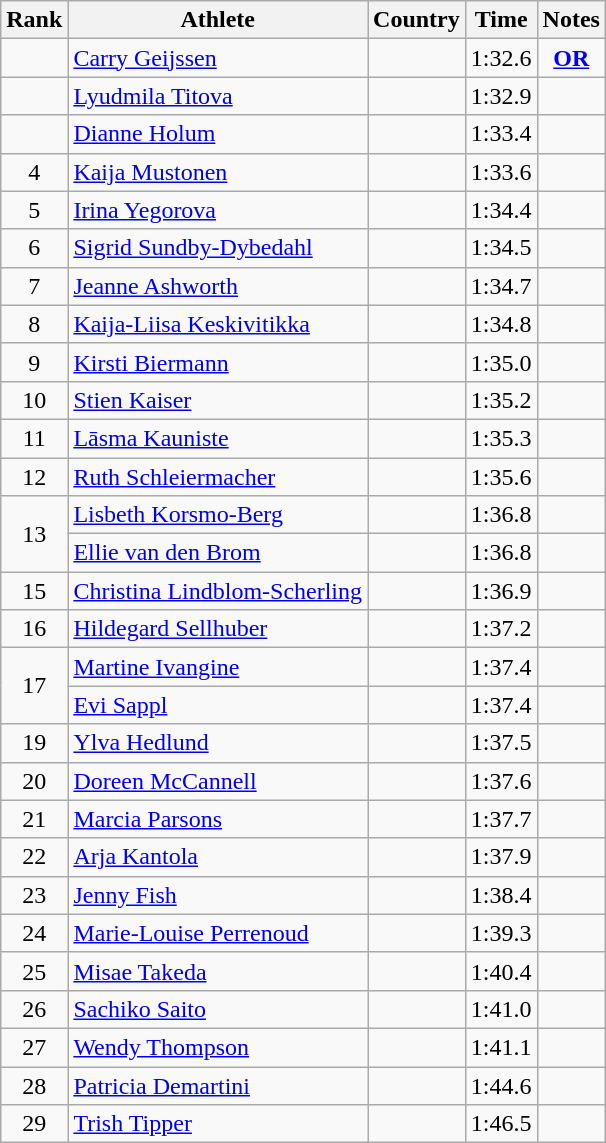<table class="wikitable sortable" style="text-align:center">
<tr>
<th>Rank</th>
<th>Athlete</th>
<th>Country</th>
<th>Time</th>
<th>Notes</th>
</tr>
<tr>
<td></td>
<td align=left><a href='#'>Carry Geijssen</a></td>
<td align=left></td>
<td>1:32.6</td>
<td><strong><a href='#'>OR</a></strong></td>
</tr>
<tr>
<td></td>
<td align=left><a href='#'>Lyudmila Titova</a></td>
<td align=left></td>
<td>1:32.9</td>
<td></td>
</tr>
<tr>
<td></td>
<td align=left><a href='#'>Dianne Holum</a></td>
<td align=left></td>
<td>1:33.4</td>
<td></td>
</tr>
<tr>
<td>4</td>
<td align=left><a href='#'>Kaija Mustonen</a></td>
<td align=left></td>
<td>1:33.6</td>
<td></td>
</tr>
<tr>
<td>5</td>
<td align=left><a href='#'>Irina Yegorova</a></td>
<td align=left></td>
<td>1:34.4</td>
<td></td>
</tr>
<tr>
<td>6</td>
<td align=left><a href='#'>Sigrid Sundby-Dybedahl</a></td>
<td align=left></td>
<td>1:34.5</td>
<td></td>
</tr>
<tr>
<td>7</td>
<td align=left><a href='#'>Jeanne Ashworth</a></td>
<td align=left></td>
<td>1:34.7</td>
<td></td>
</tr>
<tr>
<td>8</td>
<td align=left><a href='#'>Kaija-Liisa Keskivitikka</a></td>
<td align=left></td>
<td>1:34.8</td>
<td></td>
</tr>
<tr>
<td>9</td>
<td align=left><a href='#'>Kirsti Biermann</a></td>
<td align=left></td>
<td>1:35.0</td>
<td></td>
</tr>
<tr>
<td>10</td>
<td align=left><a href='#'>Stien Kaiser</a></td>
<td align=left></td>
<td>1:35.2</td>
<td></td>
</tr>
<tr>
<td>11</td>
<td align=left><a href='#'>Lāsma Kauniste</a></td>
<td align=left></td>
<td>1:35.3</td>
<td></td>
</tr>
<tr>
<td>12</td>
<td align=left><a href='#'>Ruth Schleiermacher</a></td>
<td align=left></td>
<td>1:35.6</td>
<td></td>
</tr>
<tr>
<td rowspan=2>13</td>
<td align=left><a href='#'>Lisbeth Korsmo-Berg</a></td>
<td align=left></td>
<td>1:36.8</td>
<td></td>
</tr>
<tr>
<td align=left><a href='#'>Ellie van den Brom</a></td>
<td align=left></td>
<td>1:36.8</td>
<td></td>
</tr>
<tr>
<td>15</td>
<td align=left><a href='#'>Christina Lindblom-Scherling</a></td>
<td align=left></td>
<td>1:36.9</td>
<td></td>
</tr>
<tr>
<td>16</td>
<td align=left><a href='#'>Hildegard Sellhuber</a></td>
<td align=left></td>
<td>1:37.2</td>
<td></td>
</tr>
<tr>
<td rowspan=2>17</td>
<td align=left><a href='#'>Martine Ivangine</a></td>
<td align=left></td>
<td>1:37.4</td>
<td></td>
</tr>
<tr>
<td align=left><a href='#'>Evi Sappl</a></td>
<td align=left></td>
<td>1:37.4</td>
<td></td>
</tr>
<tr>
<td>19</td>
<td align=left><a href='#'>Ylva Hedlund</a></td>
<td align=left></td>
<td>1:37.5</td>
<td></td>
</tr>
<tr>
<td>20</td>
<td align=left><a href='#'>Doreen McCannell</a></td>
<td align=left></td>
<td>1:37.6</td>
<td></td>
</tr>
<tr>
<td>21</td>
<td align=left><a href='#'>Marcia Parsons</a></td>
<td align=left></td>
<td>1:37.7</td>
<td></td>
</tr>
<tr>
<td>22</td>
<td align=left><a href='#'>Arja Kantola</a></td>
<td align=left></td>
<td>1:37.9</td>
<td></td>
</tr>
<tr>
<td>23</td>
<td align=left><a href='#'>Jenny Fish</a></td>
<td align=left></td>
<td>1:38.4</td>
<td></td>
</tr>
<tr>
<td>24</td>
<td align=left><a href='#'>Marie-Louise Perrenoud</a></td>
<td align=left></td>
<td>1:39.3</td>
<td></td>
</tr>
<tr>
<td>25</td>
<td align=left><a href='#'>Misae Takeda</a></td>
<td align=left></td>
<td>1:40.4</td>
<td></td>
</tr>
<tr>
<td>26</td>
<td align=left><a href='#'>Sachiko Saito</a></td>
<td align=left></td>
<td>1:41.0</td>
<td></td>
</tr>
<tr>
<td>27</td>
<td align=left><a href='#'>Wendy Thompson</a></td>
<td align=left></td>
<td>1:41.1</td>
<td></td>
</tr>
<tr>
<td>28</td>
<td align=left><a href='#'>Patricia Demartini</a></td>
<td align=left></td>
<td>1:44.6</td>
<td></td>
</tr>
<tr>
<td>29</td>
<td align=left><a href='#'>Trish Tipper</a></td>
<td align=left></td>
<td>1:46.5</td>
<td></td>
</tr>
</table>
